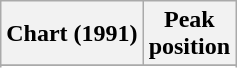<table class="wikitable sortable">
<tr>
<th align="left">Chart (1991)</th>
<th align="center">Peak<br>position</th>
</tr>
<tr>
</tr>
<tr>
</tr>
</table>
